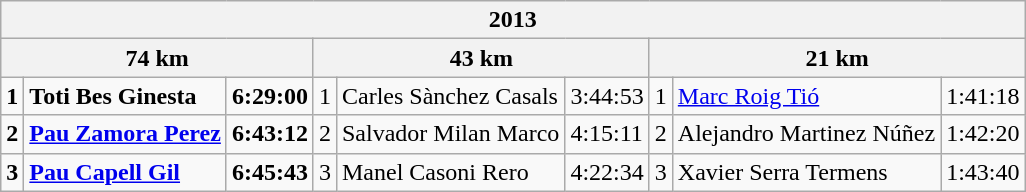<table class="wikitable">
<tr>
<th colspan="9">2013</th>
</tr>
<tr>
<th colspan="3"><strong>74 km</strong></th>
<th colspan="3">43 km</th>
<th colspan="3">21 km</th>
</tr>
<tr>
<td><strong>1</strong></td>
<td><strong>Toti Bes Ginesta</strong></td>
<td><strong>6:29:00</strong></td>
<td>1</td>
<td>Carles Sànchez Casals</td>
<td>3:44:53</td>
<td>1</td>
<td><a href='#'>Marc Roig Tió</a></td>
<td>1:41:18</td>
</tr>
<tr>
<td><strong>2</strong></td>
<td><strong><a href='#'>Pau Zamora Perez</a></strong></td>
<td><strong>6:43:12</strong></td>
<td>2</td>
<td>Salvador Milan Marco</td>
<td>4:15:11</td>
<td>2</td>
<td>Alejandro Martinez Núñez</td>
<td>1:42:20</td>
</tr>
<tr>
<td><strong>3</strong></td>
<td><strong><a href='#'>Pau Capell Gil</a></strong></td>
<td><strong>6:45:43</strong></td>
<td>3</td>
<td>Manel Casoni Rero</td>
<td>4:22:34</td>
<td>3</td>
<td>Xavier Serra Termens</td>
<td>1:43:40</td>
</tr>
</table>
